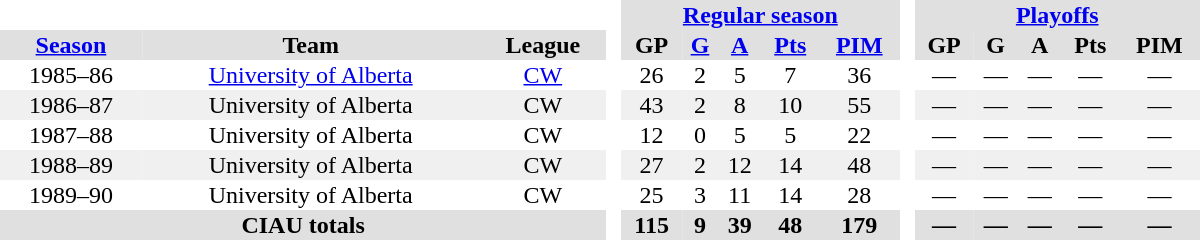<table border="0" cellpadding="1" cellspacing="0" style="text-align:center; width:50em;">
<tr bgcolor="#e0e0e0">
<th colspan="3" bgcolor="#ffffff"> </th>
<th rowspan="99" bgcolor="#ffffff"> </th>
<th colspan="5"><a href='#'>Regular season</a></th>
<th rowspan="99" bgcolor="#ffffff"> </th>
<th colspan="5"><a href='#'>Playoffs</a></th>
</tr>
<tr bgcolor="#e0e0e0">
<th><a href='#'>Season</a></th>
<th>Team</th>
<th>League</th>
<th>GP</th>
<th><a href='#'>G</a></th>
<th><a href='#'>A</a></th>
<th><a href='#'>Pts</a></th>
<th><a href='#'>PIM</a></th>
<th>GP</th>
<th>G</th>
<th>A</th>
<th>Pts</th>
<th>PIM</th>
</tr>
<tr>
<td>1985–86</td>
<td><a href='#'>University of Alberta</a></td>
<td><a href='#'>CW</a></td>
<td>26</td>
<td>2</td>
<td>5</td>
<td>7</td>
<td>36</td>
<td>—</td>
<td>—</td>
<td>—</td>
<td>—</td>
<td>—</td>
</tr>
<tr bgcolor="f0f0f0">
<td>1986–87</td>
<td>University of Alberta</td>
<td>CW</td>
<td>43</td>
<td>2</td>
<td>8</td>
<td>10</td>
<td>55</td>
<td>—</td>
<td>—</td>
<td>—</td>
<td>—</td>
<td>—</td>
</tr>
<tr>
<td>1987–88</td>
<td>University of Alberta</td>
<td>CW</td>
<td>12</td>
<td>0</td>
<td>5</td>
<td>5</td>
<td>22</td>
<td>—</td>
<td>—</td>
<td>—</td>
<td>—</td>
<td>—</td>
</tr>
<tr bgcolor="f0f0f0">
<td>1988–89</td>
<td>University of Alberta</td>
<td>CW</td>
<td>27</td>
<td>2</td>
<td>12</td>
<td>14</td>
<td>48</td>
<td>—</td>
<td>—</td>
<td>—</td>
<td>—</td>
<td>—</td>
</tr>
<tr>
<td>1989–90</td>
<td>University of Alberta</td>
<td>CW</td>
<td>25</td>
<td>3</td>
<td>11</td>
<td>14</td>
<td>28</td>
<td>—</td>
<td>—</td>
<td>—</td>
<td>—</td>
<td>—</td>
</tr>
<tr bgcolor="#e0e0e0">
<th colspan="3">CIAU totals</th>
<th>115</th>
<th>9</th>
<th>39</th>
<th>48</th>
<th>179</th>
<th>—</th>
<th>—</th>
<th>—</th>
<th>—</th>
<th>—</th>
</tr>
</table>
